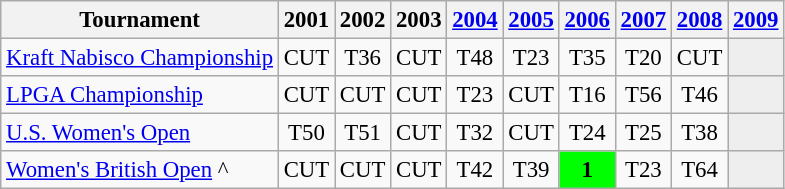<table class="wikitable" style="font-size:95%;text-align:center;">
<tr>
<th>Tournament</th>
<th>2001</th>
<th>2002</th>
<th>2003</th>
<th><a href='#'>2004</a></th>
<th><a href='#'>2005</a></th>
<th><a href='#'>2006</a></th>
<th><a href='#'>2007</a></th>
<th><a href='#'>2008</a></th>
<th><a href='#'>2009</a></th>
</tr>
<tr>
<td align=left><a href='#'>Kraft Nabisco Championship</a></td>
<td>CUT</td>
<td>T36</td>
<td>CUT</td>
<td>T48</td>
<td>T23</td>
<td>T35</td>
<td>T20</td>
<td>CUT</td>
<td style="background:#eeeeee;"></td>
</tr>
<tr>
<td align=left><a href='#'>LPGA Championship</a></td>
<td>CUT</td>
<td>CUT</td>
<td>CUT</td>
<td>T23</td>
<td>CUT</td>
<td>T16</td>
<td>T56</td>
<td>T46</td>
<td style="background:#eeeeee;"></td>
</tr>
<tr>
<td align=left><a href='#'>U.S. Women's Open</a></td>
<td>T50</td>
<td>T51</td>
<td>CUT</td>
<td>T32</td>
<td>CUT</td>
<td>T24</td>
<td>T25</td>
<td>T38</td>
<td style="background:#eeeeee;"></td>
</tr>
<tr>
<td align=left><a href='#'>Women's British Open</a> ^</td>
<td>CUT</td>
<td>CUT</td>
<td>CUT</td>
<td>T42</td>
<td>T39</td>
<td style="background:lime;"><strong>1</strong></td>
<td>T23</td>
<td>T64</td>
<td style="background:#eeeeee;"></td>
</tr>
</table>
